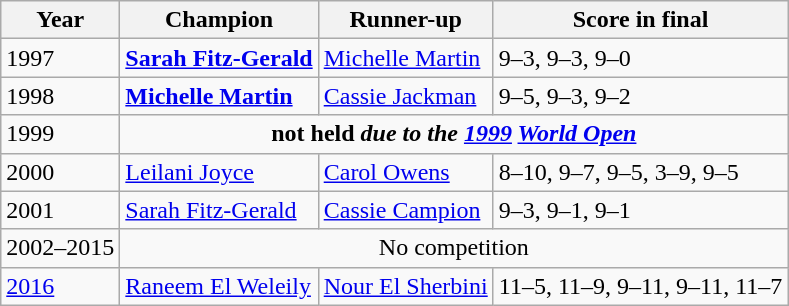<table class="wikitable">
<tr>
<th>Year</th>
<th>Champion</th>
<th>Runner-up</th>
<th>Score in final</th>
</tr>
<tr>
<td>1997</td>
<td> <strong><a href='#'>Sarah Fitz-Gerald</a></strong></td>
<td> <a href='#'>Michelle Martin</a></td>
<td>9–3, 9–3, 9–0</td>
</tr>
<tr>
<td>1998</td>
<td> <strong><a href='#'>Michelle Martin</a></strong></td>
<td> <a href='#'>Cassie Jackman</a></td>
<td>9–5, 9–3, 9–2</td>
</tr>
<tr>
<td>1999</td>
<td rowspan=1 colspan=3 align="center"><strong>not held<em> due to the <a href='#'>1999</a> <a href='#'>World Open</a><strong><em></td>
</tr>
<tr>
<td>2000</td>
<td> </strong><a href='#'>Leilani Joyce</a><strong></td>
<td> <a href='#'>Carol Owens</a></td>
<td>8–10, 9–7, 9–5, 3–9, 9–5</td>
</tr>
<tr>
<td>2001</td>
<td> </strong><a href='#'>Sarah Fitz-Gerald</a><strong></td>
<td> <a href='#'>Cassie Campion</a></td>
<td>9–3, 9–1, 9–1</td>
</tr>
<tr>
<td>2002–2015</td>
<td colspan=3 align="center"></em>No competition<em></td>
</tr>
<tr>
<td><a href='#'>2016</a></td>
<td> </strong><a href='#'>Raneem El Weleily</a><strong></td>
<td> <a href='#'>Nour El Sherbini</a></td>
<td>11–5, 11–9, 9–11, 9–11, 11–7</td>
</tr>
</table>
